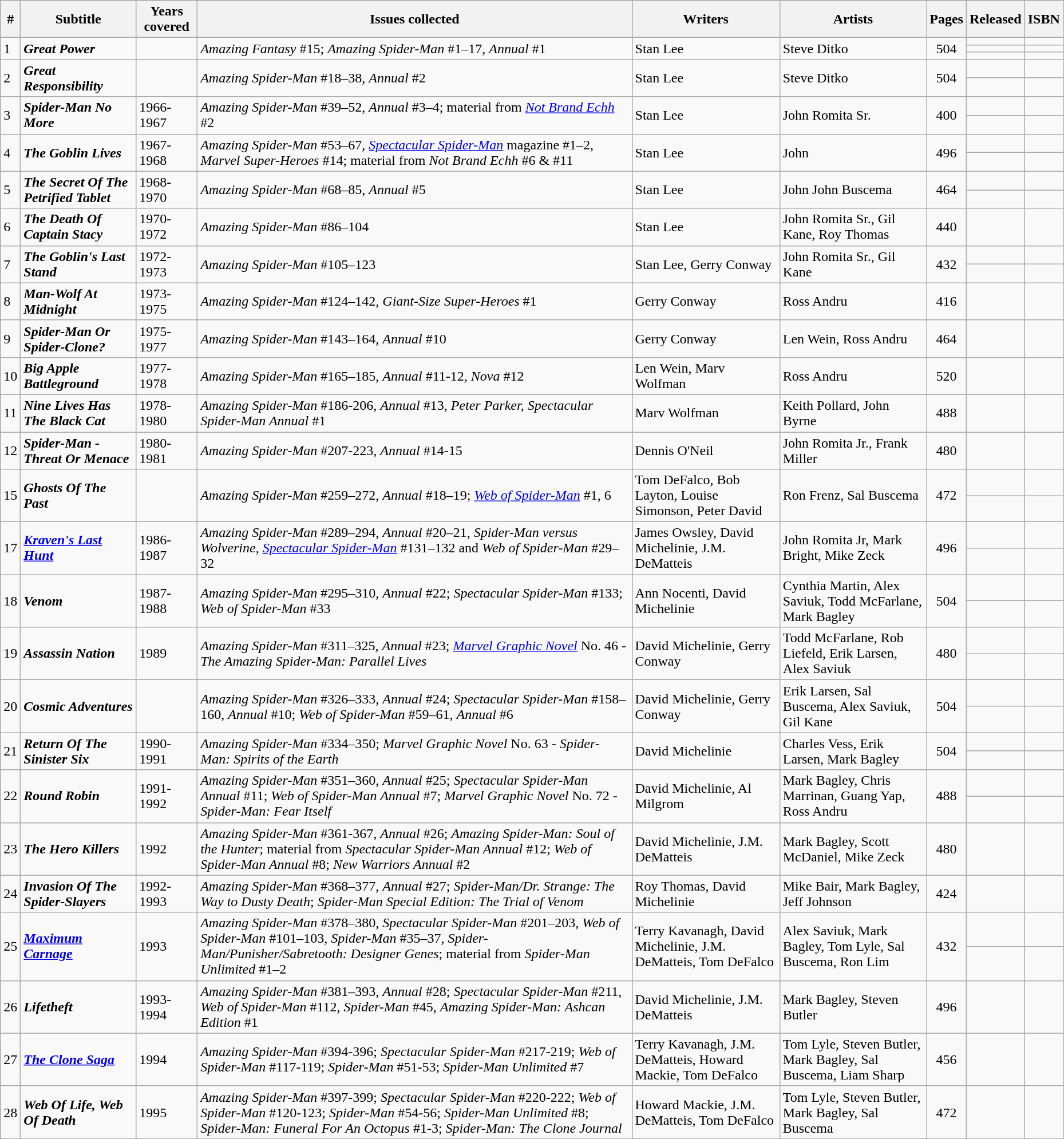<table class="wikitable sortable" width=98%>
<tr>
<th class="unsortable">#</th>
<th class="unsortable">Subtitle</th>
<th>Years covered</th>
<th class="unsortable">Issues collected</th>
<th class="unsortable">Writers</th>
<th class="unsortable">Artists</th>
<th class="unsortable">Pages</th>
<th>Released</th>
<th class="unsortable">ISBN</th>
</tr>
<tr>
<td rowspan="3">1</td>
<td rowspan="3"><strong><em>Great Power</em></strong></td>
<td rowspan="3"></td>
<td rowspan="3"><em>Amazing Fantasy</em> #15; <em>Amazing Spider-Man</em> #1–17, <em>Annual</em> #1</td>
<td rowspan="3">Stan Lee</td>
<td rowspan="3">Steve Ditko</td>
<td rowspan="3" style="text-align: center;">504</td>
<td></td>
<td></td>
</tr>
<tr>
<td></td>
<td></td>
</tr>
<tr>
<td></td>
<td></td>
</tr>
<tr>
<td rowspan="2">2</td>
<td rowspan="2"><strong><em>Great Responsibility</em></strong></td>
<td rowspan="2"></td>
<td rowspan="2"><em>Amazing Spider-Man</em> #18–38, <em>Annual</em> #2</td>
<td rowspan="2">Stan Lee</td>
<td rowspan="2">Steve Ditko</td>
<td rowspan="2" style="text-align: center;">504</td>
<td></td>
<td></td>
</tr>
<tr>
<td></td>
<td></td>
</tr>
<tr>
<td rowspan="2">3</td>
<td rowspan="2"><strong><em>Spider-Man No More</em></strong></td>
<td rowspan="2">1966-1967</td>
<td rowspan="2"><em>Amazing Spider-Man</em> #39–52, <em>Annual</em> #3–4; material from <em><a href='#'>Not Brand Echh</a></em> #2</td>
<td rowspan="2">Stan Lee</td>
<td rowspan="2">John Romita Sr.</td>
<td rowspan="2" style="text-align: center;">400</td>
<td></td>
<td></td>
</tr>
<tr>
<td></td>
<td></td>
</tr>
<tr>
<td rowspan="2">4</td>
<td rowspan="2"><strong><em>The Goblin Lives</em></strong></td>
<td rowspan="2">1967-1968</td>
<td rowspan="2"><em>Amazing Spider-Man</em> #53–67, <em><a href='#'>Spectacular Spider-Man</a></em> magazine #1–2, <em>Marvel Super-Heroes</em> #14; material from <em>Not Brand Echh</em> #6 & #11</td>
<td rowspan="2">Stan Lee</td>
<td rowspan="2">John </td>
<td rowspan="2" style="text-align: center;">496</td>
<td></td>
<td></td>
</tr>
<tr>
<td></td>
<td></td>
</tr>
<tr>
<td rowspan="2">5</td>
<td rowspan="2"><strong><em>The Secret Of The Petrified Tablet</em></strong></td>
<td rowspan="2">1968-1970</td>
<td rowspan="2"><em>Amazing Spider-Man</em> #68–85, <em>Annual</em> #5</td>
<td rowspan="2">Stan Lee</td>
<td rowspan="2">John  John Buscema</td>
<td rowspan="2" style="text-align: center;">464</td>
<td></td>
<td></td>
</tr>
<tr>
<td></td>
<td></td>
</tr>
<tr>
<td>6</td>
<td><strong><em>The Death Of Captain Stacy</em></strong></td>
<td>1970-1972</td>
<td><em>Amazing Spider-Man</em> #86–104</td>
<td>Stan Lee</td>
<td>John Romita Sr., Gil Kane, Roy Thomas</td>
<td style="text-align: center;">440</td>
<td></td>
<td></td>
</tr>
<tr>
<td rowspan="2">7</td>
<td rowspan="2"><strong><em>The Goblin's Last Stand</em></strong></td>
<td rowspan="2">1972-1973</td>
<td rowspan="2"><em>Amazing Spider-Man</em> #105–123</td>
<td rowspan="2">Stan Lee, Gerry Conway</td>
<td rowspan="2">John Romita Sr., Gil Kane</td>
<td rowspan="2" style="text-align: center;">432</td>
<td></td>
<td></td>
</tr>
<tr>
<td></td>
<td></td>
</tr>
<tr>
<td>8</td>
<td><strong><em>Man-Wolf At Midnight</em></strong></td>
<td>1973-1975</td>
<td><em>Amazing Spider-Man</em> #124–142, <em>Giant-Size Super-Heroes</em> #1</td>
<td>Gerry Conway</td>
<td>Ross Andru</td>
<td style="text-align: center;">416</td>
<td></td>
<td></td>
</tr>
<tr>
<td>9</td>
<td><strong><em>Spider-Man Or Spider-Clone?</em></strong></td>
<td>1975-1977</td>
<td><em>Amazing Spider-Man</em> #143–164, <em>Annual</em> #10</td>
<td>Gerry Conway</td>
<td>Len Wein, Ross Andru</td>
<td style="text-align: center;">464</td>
<td></td>
<td></td>
</tr>
<tr>
<td>10</td>
<td><strong><em>Big Apple Battleground</em></strong></td>
<td>1977-1978</td>
<td><em>Amazing Spider-Man</em> #165–185, <em>Annual</em> #11-12, <em>Nova</em> #12</td>
<td>Len Wein, Marv Wolfman</td>
<td>Ross Andru</td>
<td style="text-align: center;">520</td>
<td></td>
<td></td>
</tr>
<tr>
<td>11</td>
<td><strong><em>Nine Lives Has The Black Cat</em></strong></td>
<td>1978-1980</td>
<td><em>Amazing Spider-Man</em> #186-206, <em>Annual</em> #13, <em>Peter Parker, Spectacular Spider-Man Annual</em> #1</td>
<td>Marv Wolfman</td>
<td>Keith Pollard, John Byrne</td>
<td style="text-align: center;">488</td>
<td></td>
<td></td>
</tr>
<tr>
<td>12</td>
<td><strong><em>Spider-Man - Threat Or Menace</em></strong></td>
<td>1980-1981</td>
<td><em>Amazing Spider-Man</em> #207-223, <em>Annual</em> #14-15</td>
<td>Dennis O'Neil</td>
<td>John Romita Jr., Frank Miller</td>
<td style="text-align: center;">480</td>
<td></td>
<td></td>
</tr>
<tr>
<td rowspan="2">15</td>
<td rowspan="2"><strong><em>Ghosts Of The Past</em></strong></td>
<td rowspan="2"></td>
<td rowspan="2"><em>Amazing Spider-Man</em> #259–272, <em>Annual</em> #18–19; <em><a href='#'>Web of Spider-Man</a></em> #1, 6</td>
<td rowspan="2">Tom DeFalco, Bob Layton, Louise Simonson, Peter David</td>
<td rowspan="2">Ron Frenz, Sal Buscema</td>
<td rowspan="2" style="text-align: center;">472</td>
<td></td>
<td></td>
</tr>
<tr>
<td></td>
<td></td>
</tr>
<tr>
<td rowspan="2">17</td>
<td rowspan="2"><strong><em><a href='#'>Kraven's Last Hunt</a></em></strong></td>
<td rowspan="2">1986-1987</td>
<td rowspan="2"><em>Amazing Spider-Man</em> #289–294, <em>Annual</em> #20–21, <em>Spider-Man versus Wolverine</em>, <em><a href='#'>Spectacular Spider-Man</a></em> #131–132 and <em>Web of Spider-Man</em> #29–32</td>
<td rowspan="2">James Owsley, David Michelinie, J.M. DeMatteis</td>
<td rowspan="2">John Romita Jr, Mark Bright, Mike Zeck</td>
<td rowspan="2" style="text-align: center;">496</td>
<td></td>
<td></td>
</tr>
<tr>
<td></td>
<td></td>
</tr>
<tr>
<td rowspan="2">18</td>
<td rowspan="2"><strong><em>Venom</em></strong></td>
<td rowspan="2">1987-1988</td>
<td rowspan="2"><em>Amazing Spider-Man</em> #295–310, <em>Annual</em> #22; <em>Spectacular Spider-Man</em> #133; <em>Web of Spider-Man</em> #33</td>
<td rowspan="2">Ann Nocenti, David Michelinie</td>
<td rowspan="2">Cynthia Martin, Alex Saviuk, Todd McFarlane, Mark Bagley</td>
<td rowspan="2" style="text-align: center;">504</td>
<td></td>
<td></td>
</tr>
<tr>
<td></td>
<td></td>
</tr>
<tr>
<td rowspan="2">19</td>
<td rowspan="2"><strong><em>Assassin Nation</em></strong></td>
<td rowspan="2">1989</td>
<td rowspan="2"><em>Amazing Spider-Man</em> #311–325, <em>Annual</em> #23; <em><a href='#'>Marvel Graphic Novel</a></em> No. 46 - <em>The Amazing Spider-Man: Parallel Lives</em></td>
<td rowspan="2">David Michelinie, Gerry Conway</td>
<td rowspan="2">Todd McFarlane, Rob Liefeld, Erik Larsen, Alex Saviuk</td>
<td rowspan="2" style="text-align: center;">480</td>
<td></td>
<td></td>
</tr>
<tr>
<td></td>
<td></td>
</tr>
<tr>
<td rowspan="2">20</td>
<td rowspan="2"><strong><em>Cosmic Adventures</em></strong></td>
<td rowspan="2"></td>
<td rowspan="2"><em>Amazing Spider-Man</em> #326–333, <em>Annual</em> #24; <em>Spectacular Spider-Man</em> #158–160, <em>Annual</em> #10; <em>Web of Spider-Man</em> #59–61, <em>Annual</em> #6</td>
<td rowspan="2">David Michelinie, Gerry Conway</td>
<td rowspan="2">Erik Larsen, Sal Buscema, Alex Saviuk, Gil Kane</td>
<td rowspan="2" style="text-align: center;">504</td>
<td></td>
<td></td>
</tr>
<tr>
<td></td>
<td></td>
</tr>
<tr>
<td rowspan="2">21</td>
<td rowspan="2"><strong><em>Return Of The Sinister Six</em></strong></td>
<td rowspan="2">1990-1991</td>
<td rowspan="2"><em>Amazing Spider-Man</em> #334–350; <em>Marvel Graphic Novel</em> No. 63 - <em>Spider-Man: Spirits of the Earth</em></td>
<td rowspan="2">David Michelinie</td>
<td rowspan="2">Charles Vess, Erik Larsen, Mark Bagley</td>
<td rowspan="2" style="text-align: center;">504</td>
<td></td>
<td></td>
</tr>
<tr>
<td></td>
<td></td>
</tr>
<tr>
<td rowspan="2">22</td>
<td rowspan="2"><strong><em>Round Robin</em></strong></td>
<td rowspan="2">1991-1992</td>
<td rowspan="2"><em>Amazing Spider-Man</em> #351–360, <em>Annual</em> #25; <em>Spectacular Spider-Man Annual</em> #11; <em>Web of Spider-Man Annual</em> #7; <em>Marvel Graphic Novel</em> No. 72 - <em>Spider-Man: Fear Itself</em></td>
<td rowspan="2">David Michelinie, Al Milgrom</td>
<td rowspan="2">Mark Bagley, Chris Marrinan, Guang Yap, Ross Andru</td>
<td rowspan="2" style="text-align: center;">488</td>
<td></td>
<td></td>
</tr>
<tr>
<td></td>
<td></td>
</tr>
<tr>
<td>23</td>
<td><strong><em>The Hero Killers</em></strong></td>
<td>1992</td>
<td><em>Amazing Spider-Man</em> #361-367, <em>Annual</em> #26; <em>Amazing Spider-Man: Soul of the Hunter</em>; material from <em>Spectacular Spider-Man Annual</em> #12; <em>Web of Spider-Man Annual</em> #8; <em>New Warriors Annual</em> #2</td>
<td>David Michelinie, J.M. DeMatteis</td>
<td>Mark Bagley, Scott McDaniel, Mike Zeck</td>
<td style="text-align: center;">480</td>
<td></td>
<td></td>
</tr>
<tr>
<td>24</td>
<td><strong><em>Invasion Of The Spider-Slayers</em></strong></td>
<td>1992-1993</td>
<td><em>Amazing Spider-Man</em> #368–377, <em>Annual</em> #27; <em>Spider-Man/Dr. Strange: The Way to Dusty Death</em>; <em>Spider-Man Special Edition: The Trial of Venom</em></td>
<td>Roy Thomas, David Michelinie</td>
<td>Mike Bair, Mark Bagley, Jeff Johnson</td>
<td style="text-align: center;">424</td>
<td></td>
<td></td>
</tr>
<tr>
<td rowspan="2">25</td>
<td rowspan="2"><strong><em><a href='#'>Maximum Carnage</a></em></strong></td>
<td rowspan="2">1993</td>
<td rowspan="2"><em>Amazing Spider-Man</em> #378–380, <em>Spectacular Spider-Man</em> #201–203, <em>Web of Spider-Man</em> #101–103, <em>Spider-Man</em> #35–37, <em>Spider-Man/Punisher/Sabretooth: Designer Genes</em>; material from  <em>Spider-Man Unlimited</em> #1–2</td>
<td rowspan="2">Terry Kavanagh, David Michelinie, J.M. DeMatteis, Tom DeFalco</td>
<td rowspan="2">Alex Saviuk, Mark Bagley, Tom Lyle, Sal Buscema, Ron Lim</td>
<td rowspan="2" style="text-align: center;">432</td>
<td></td>
<td></td>
</tr>
<tr>
<td></td>
<td></td>
</tr>
<tr>
<td>26</td>
<td><strong><em>Lifetheft</em></strong></td>
<td>1993-1994</td>
<td><em>Amazing Spider-Man</em> #381–393, <em>Annual</em> #28; <em>Spectacular Spider-Man</em> #211, <em>Web of Spider-Man</em> #112, <em>Spider-Man</em> #45, <em>Amazing Spider-Man: Ashcan Edition</em> #1</td>
<td>David Michelinie, J.M. DeMatteis</td>
<td>Mark Bagley, Steven Butler</td>
<td style="text-align: center;">496</td>
<td></td>
<td></td>
</tr>
<tr>
<td>27</td>
<td><strong><em><a href='#'>The Clone Saga</a></em></strong></td>
<td>1994</td>
<td><em>Amazing Spider-Man</em> #394-396; <em>Spectacular Spider-Man</em> #217-219; <em>Web of Spider-Man</em> #117-119; <em>Spider-Man</em> #51-53; <em>Spider-Man Unlimited</em> #7</td>
<td>Terry Kavanagh, J.M. DeMatteis, Howard Mackie, Tom DeFalco</td>
<td>Tom Lyle, Steven Butler, Mark Bagley, Sal Buscema, Liam Sharp</td>
<td style="text-align: center;">456</td>
<td></td>
<td></td>
</tr>
<tr>
<td>28</td>
<td><strong><em>Web Of Life, Web Of Death</em></strong></td>
<td>1995</td>
<td><em>Amazing Spider-Man</em> #397-399; <em>Spectacular Spider-Man</em> #220-222; <em>Web of Spider-Man</em> #120-123; <em>Spider-Man</em> #54-56; <em>Spider-Man Unlimited</em> #8; <em>Spider-Man: Funeral For An Octopus</em> #1-3; <em>Spider-Man: The Clone Journal</em></td>
<td>Howard Mackie, J.M. DeMatteis, Tom DeFalco</td>
<td>Tom Lyle, Steven Butler, Mark Bagley, Sal Buscema</td>
<td style="text-align: center;">472</td>
<td></td>
<td></td>
</tr>
</table>
